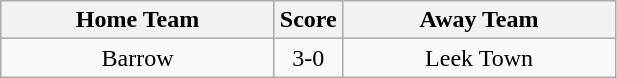<table class="wikitable" style="text-align:center;">
<tr>
<th width=175>Home Team</th>
<th width=20>Score</th>
<th width=175>Away Team</th>
</tr>
<tr>
<td>Barrow</td>
<td>3-0</td>
<td>Leek Town</td>
</tr>
</table>
